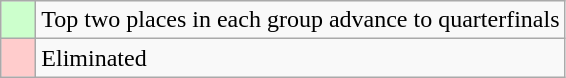<table class="wikitable">
<tr>
<td style="background: #ccffcc;">    </td>
<td>Top two places in each group advance to quarterfinals</td>
</tr>
<tr>
<td style="background: #ffcccc;">    </td>
<td>Eliminated</td>
</tr>
</table>
